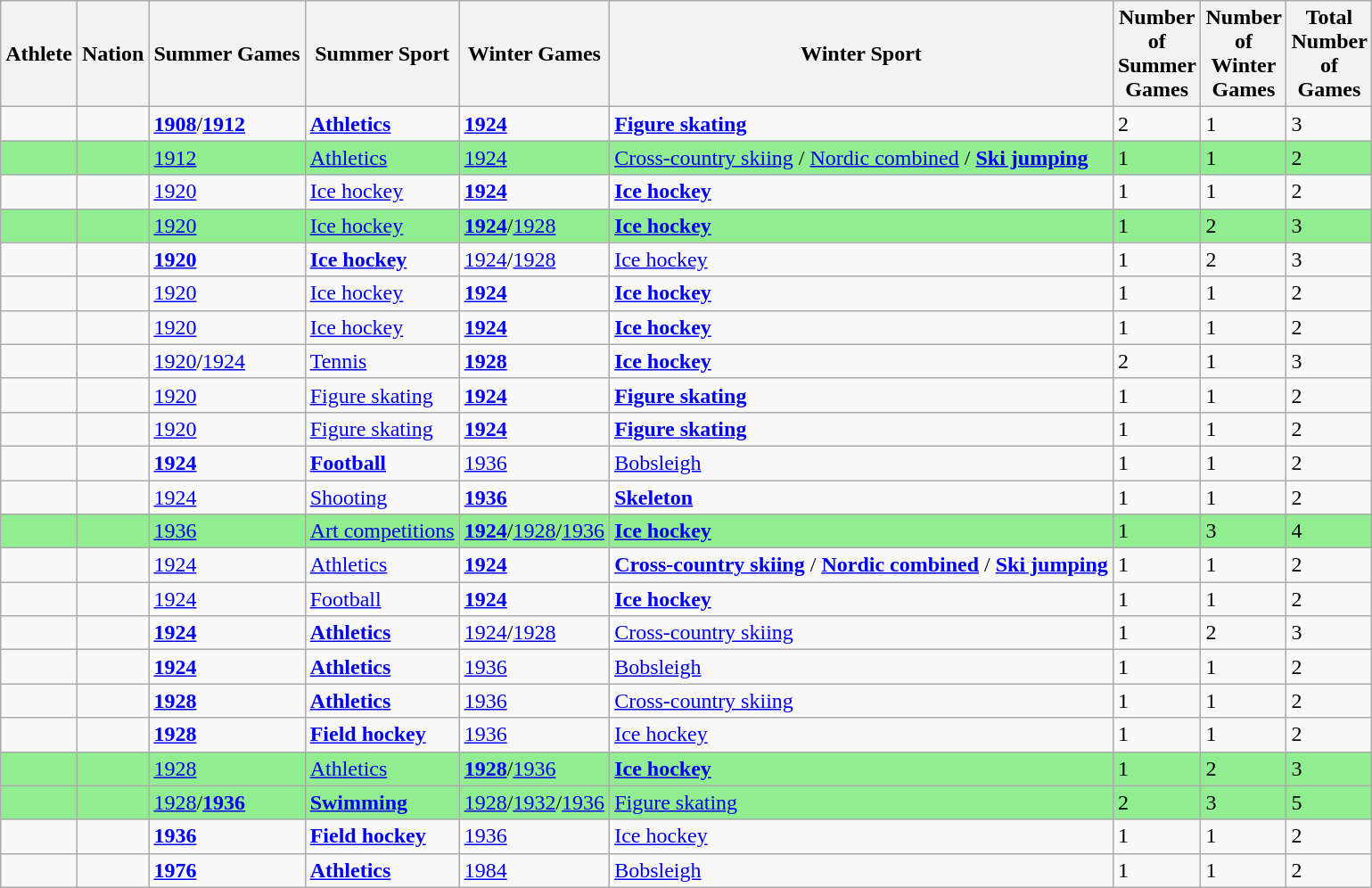<table class="wikitable sortable">
<tr>
<th>Athlete</th>
<th>Nation</th>
<th>Summer Games</th>
<th>Summer Sport</th>
<th>Winter Games</th>
<th>Winter Sport</th>
<th width=4>Number of Summer Games</th>
<th width=4>Number of Winter Games</th>
<th width=4>Total Number of Games</th>
</tr>
<tr>
<td></td>
<td></td>
<td><strong><a href='#'>1908</a></strong>/<strong><a href='#'>1912</a></strong></td>
<td><strong><a href='#'>Athletics</a></strong></td>
<td><strong><a href='#'>1924</a></strong></td>
<td><strong><a href='#'>Figure skating</a></strong></td>
<td>2</td>
<td>1</td>
<td>3</td>
</tr>
<tr bgcolor=lightgreen>
<td></td>
<td></td>
<td><a href='#'>1912</a></td>
<td><a href='#'>Athletics</a></td>
<td><a href='#'>1924</a></td>
<td><a href='#'>Cross-country skiing</a> / <a href='#'>Nordic combined</a> / <strong><a href='#'>Ski jumping</a></strong></td>
<td>1</td>
<td>1</td>
<td>2</td>
</tr>
<tr>
<td></td>
<td></td>
<td><a href='#'>1920</a></td>
<td><a href='#'>Ice hockey</a></td>
<td><strong><a href='#'>1924</a></strong></td>
<td><strong><a href='#'>Ice hockey</a></strong></td>
<td>1</td>
<td>1</td>
<td>2</td>
</tr>
<tr bgcolor=lightgreen>
<td></td>
<td></td>
<td><a href='#'>1920</a></td>
<td><a href='#'>Ice hockey</a></td>
<td><strong><a href='#'>1924</a></strong>/<a href='#'>1928</a></td>
<td><strong><a href='#'>Ice hockey</a></strong></td>
<td>1</td>
<td>2</td>
<td>3</td>
</tr>
<tr>
<td></td>
<td></td>
<td><strong><a href='#'>1920</a></strong></td>
<td><strong><a href='#'>Ice hockey</a></strong></td>
<td><a href='#'>1924</a>/<a href='#'>1928</a></td>
<td><a href='#'>Ice hockey</a></td>
<td>1</td>
<td>2</td>
<td>3</td>
</tr>
<tr>
<td></td>
<td></td>
<td><a href='#'>1920</a></td>
<td><a href='#'>Ice hockey</a></td>
<td><strong><a href='#'>1924</a></strong></td>
<td><strong><a href='#'>Ice hockey</a></strong></td>
<td>1</td>
<td>1</td>
<td>2</td>
</tr>
<tr>
<td></td>
<td></td>
<td><a href='#'>1920</a></td>
<td><a href='#'>Ice hockey</a></td>
<td><strong><a href='#'>1924</a></strong></td>
<td><strong><a href='#'>Ice hockey</a></strong></td>
<td>1</td>
<td>1</td>
<td>2</td>
</tr>
<tr>
<td></td>
<td></td>
<td><a href='#'>1920</a>/<a href='#'>1924</a></td>
<td><a href='#'>Tennis</a></td>
<td><strong><a href='#'>1928</a></strong></td>
<td><strong><a href='#'>Ice hockey</a></strong></td>
<td>2</td>
<td>1</td>
<td>3</td>
</tr>
<tr>
<td></td>
<td></td>
<td><a href='#'>1920</a></td>
<td><a href='#'>Figure skating</a></td>
<td><strong><a href='#'>1924</a></strong></td>
<td><strong><a href='#'>Figure skating</a></strong></td>
<td>1</td>
<td>1</td>
<td>2</td>
</tr>
<tr>
<td></td>
<td></td>
<td><a href='#'>1920</a></td>
<td><a href='#'>Figure skating</a></td>
<td><strong><a href='#'>1924</a></strong></td>
<td><strong><a href='#'>Figure skating</a></strong></td>
<td>1</td>
<td>1</td>
<td>2</td>
</tr>
<tr>
<td></td>
<td></td>
<td><strong><a href='#'>1924</a></strong></td>
<td><strong><a href='#'>Football</a></strong></td>
<td><a href='#'>1936</a></td>
<td><a href='#'>Bobsleigh</a></td>
<td>1</td>
<td>1</td>
<td>2</td>
</tr>
<tr>
<td></td>
<td></td>
<td><a href='#'>1924</a></td>
<td><a href='#'>Shooting</a></td>
<td><strong><a href='#'>1936</a></strong></td>
<td><strong><a href='#'>Skeleton</a></strong></td>
<td>1</td>
<td>1</td>
<td>2</td>
</tr>
<tr bgcolor=lightgreen>
<td></td>
<td></td>
<td><a href='#'>1936</a></td>
<td><a href='#'>Art competitions</a></td>
<td><strong><a href='#'>1924</a></strong>/<a href='#'>1928</a>/<a href='#'>1936</a></td>
<td><strong><a href='#'>Ice hockey</a></strong></td>
<td>1</td>
<td>3</td>
<td>4</td>
</tr>
<tr>
<td></td>
<td></td>
<td><a href='#'>1924</a></td>
<td><a href='#'>Athletics</a></td>
<td><strong><a href='#'>1924</a></strong></td>
<td><strong><a href='#'>Cross-country skiing</a></strong> / <strong><a href='#'>Nordic combined</a></strong> / <strong><a href='#'>Ski jumping</a></strong></td>
<td>1</td>
<td>1</td>
<td>2</td>
</tr>
<tr>
<td></td>
<td></td>
<td><a href='#'>1924</a></td>
<td><a href='#'>Football</a></td>
<td><strong><a href='#'>1924</a></strong></td>
<td><strong><a href='#'>Ice hockey</a></strong></td>
<td>1</td>
<td>1</td>
<td>2</td>
</tr>
<tr>
<td></td>
<td></td>
<td><strong><a href='#'>1924</a></strong></td>
<td><strong><a href='#'>Athletics</a></strong></td>
<td><a href='#'>1924</a>/<a href='#'>1928</a></td>
<td><a href='#'>Cross-country skiing</a></td>
<td>1</td>
<td>2</td>
<td>3</td>
</tr>
<tr>
<td></td>
<td></td>
<td><strong><a href='#'>1924</a></strong></td>
<td><strong><a href='#'>Athletics</a></strong></td>
<td><a href='#'>1936</a></td>
<td><a href='#'>Bobsleigh</a></td>
<td>1</td>
<td>1</td>
<td>2</td>
</tr>
<tr>
<td></td>
<td></td>
<td><strong><a href='#'>1928</a></strong></td>
<td><strong><a href='#'>Athletics</a></strong></td>
<td><a href='#'>1936</a></td>
<td><a href='#'>Cross-country skiing</a></td>
<td>1</td>
<td>1</td>
<td>2</td>
</tr>
<tr>
<td></td>
<td></td>
<td><strong><a href='#'>1928</a></strong></td>
<td><strong><a href='#'>Field hockey</a></strong></td>
<td><a href='#'>1936</a></td>
<td><a href='#'>Ice hockey</a></td>
<td>1</td>
<td>1</td>
<td>2</td>
</tr>
<tr bgcolor=lightgreen>
<td></td>
<td></td>
<td><a href='#'>1928</a></td>
<td><a href='#'>Athletics</a></td>
<td><strong><a href='#'>1928</a></strong>/<a href='#'>1936</a></td>
<td><strong><a href='#'>Ice hockey</a></strong></td>
<td>1</td>
<td>2</td>
<td>3</td>
</tr>
<tr bgcolor=lightgreen>
<td></td>
<td></td>
<td><a href='#'>1928</a>/<strong><a href='#'>1936</a></strong></td>
<td><strong><a href='#'>Swimming</a></strong></td>
<td><a href='#'>1928</a>/<a href='#'>1932</a>/<a href='#'>1936</a></td>
<td><a href='#'>Figure skating</a></td>
<td>2</td>
<td>3</td>
<td>5</td>
</tr>
<tr>
<td></td>
<td></td>
<td><strong><a href='#'>1936</a></strong></td>
<td><strong><a href='#'>Field hockey</a></strong></td>
<td><a href='#'>1936</a></td>
<td><a href='#'>Ice hockey</a></td>
<td>1</td>
<td>1</td>
<td>2</td>
</tr>
<tr>
<td></td>
<td></td>
<td><strong><a href='#'>1976</a></strong></td>
<td><strong><a href='#'>Athletics</a></strong></td>
<td><a href='#'>1984</a></td>
<td><a href='#'>Bobsleigh</a></td>
<td>1</td>
<td>1</td>
<td>2</td>
</tr>
</table>
